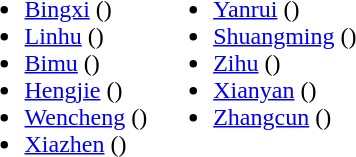<table>
<tr>
<td valign="top"><br><ul><li><a href='#'>Bingxi</a> ()</li><li><a href='#'>Linhu</a> ()</li><li><a href='#'>Bimu</a> ()</li><li><a href='#'>Hengjie</a> ()</li><li><a href='#'>Wencheng</a> ()</li><li><a href='#'>Xiazhen</a> ()</li></ul></td>
<td valign="top"><br><ul><li><a href='#'>Yanrui</a> ()</li><li><a href='#'>Shuangming</a> ()</li><li><a href='#'>Zihu</a> ()</li><li><a href='#'>Xianyan</a> ()</li><li><a href='#'>Zhangcun</a> ()</li></ul></td>
</tr>
</table>
